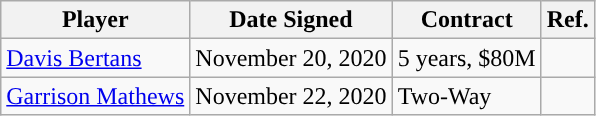<table class="wikitable sortable sortable">
<tr>
<th>Player</th>
<th>Date Signed</th>
<th>Contract</th>
<th>Ref.</th>
</tr>
<tr>
<td><a href='#'>Davis Bertans</a></td>
<td>November 20, 2020</td>
<td>5 years, $80M</td>
<td></td>
</tr>
<tr>
<td><a href='#'>Garrison Mathews</a></td>
<td>November 22, 2020</td>
<td>Two-Way</td>
<td></td>
</tr>
</table>
